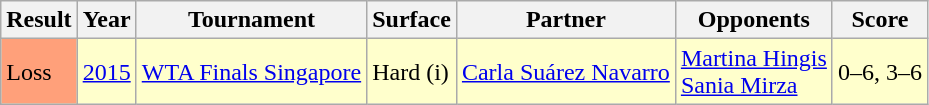<table class="sortable wikitable">
<tr>
<th>Result</th>
<th>Year</th>
<th>Tournament</th>
<th>Surface</th>
<th>Partner</th>
<th>Opponents</th>
<th class="unsortable">Score</th>
</tr>
<tr bgcolor=#FFFFCC>
<td bgcolor=ffa07a>Loss</td>
<td><a href='#'>2015</a></td>
<td><a href='#'>WTA Finals Singapore</a></td>
<td>Hard (i)</td>
<td> <a href='#'>Carla Suárez Navarro</a></td>
<td> <a href='#'>Martina Hingis</a><br> <a href='#'>Sania Mirza</a></td>
<td>0–6, 3–6</td>
</tr>
</table>
